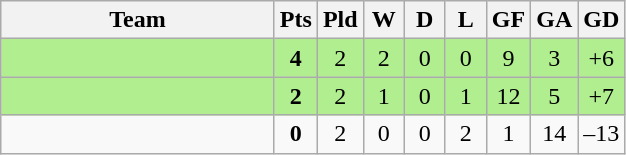<table class="wikitable" style="text-align:center;">
<tr>
<th width=175>Team</th>
<th width=20  abbr="Points">Pts</th>
<th width=20  abbr="Played">Pld</th>
<th width=20  abbr="Won">W</th>
<th width=20  abbr="Drawn">D</th>
<th width=20  abbr="Lost">L</th>
<th width=20  abbr="Goals for">GF</th>
<th width=20  abbr="Goals against">GA</th>
<th width=24  abbr="Goal difference">GD</th>
</tr>
<tr style="background: #B0EE90;">
<td align=left></td>
<td><strong>4</strong></td>
<td>2</td>
<td>2</td>
<td>0</td>
<td>0</td>
<td>9</td>
<td>3</td>
<td>+6</td>
</tr>
<tr style="background: #B0EE90;">
<td align=left></td>
<td><strong>2</strong></td>
<td>2</td>
<td>1</td>
<td>0</td>
<td>1</td>
<td>12</td>
<td>5</td>
<td>+7</td>
</tr>
<tr>
<td align=left></td>
<td><strong>0</strong></td>
<td>2</td>
<td>0</td>
<td>0</td>
<td>2</td>
<td>1</td>
<td>14</td>
<td>–13</td>
</tr>
</table>
